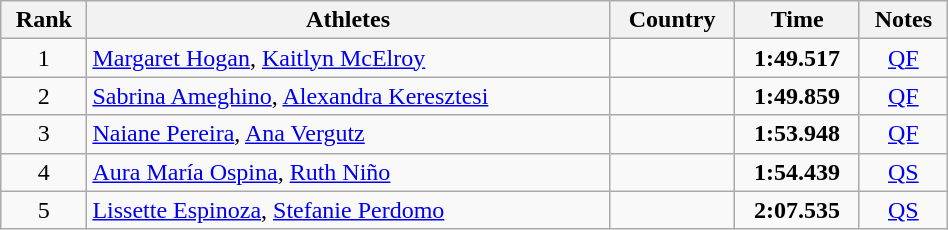<table class="wikitable" width=50% style="text-align:center">
<tr>
<th>Rank</th>
<th>Athletes</th>
<th>Country</th>
<th>Time</th>
<th>Notes</th>
</tr>
<tr>
<td>1</td>
<td align=left><a href='#'>Margaret Hogan</a>, <a href='#'>Kaitlyn McElroy</a></td>
<td align=left></td>
<td><strong>1:49.517</strong></td>
<td><a href='#'>QF</a></td>
</tr>
<tr>
<td>2</td>
<td align=left><a href='#'>Sabrina Ameghino</a>, <a href='#'>Alexandra Keresztesi</a></td>
<td align=left></td>
<td><strong>1:49.859</strong></td>
<td><a href='#'>QF</a></td>
</tr>
<tr>
<td>3</td>
<td align=left><a href='#'>Naiane Pereira</a>, <a href='#'>Ana Vergutz</a></td>
<td align=left></td>
<td><strong>1:53.948</strong></td>
<td><a href='#'>QF</a></td>
</tr>
<tr>
<td>4</td>
<td align=left><a href='#'>Aura María Ospina</a>, <a href='#'>Ruth Niño</a></td>
<td align=left></td>
<td><strong>1:54.439</strong></td>
<td><a href='#'>QS</a></td>
</tr>
<tr>
<td>5</td>
<td align=left><a href='#'>Lissette Espinoza</a>, <a href='#'>Stefanie Perdomo</a></td>
<td align=left></td>
<td><strong>2:07.535</strong></td>
<td><a href='#'>QS</a></td>
</tr>
</table>
